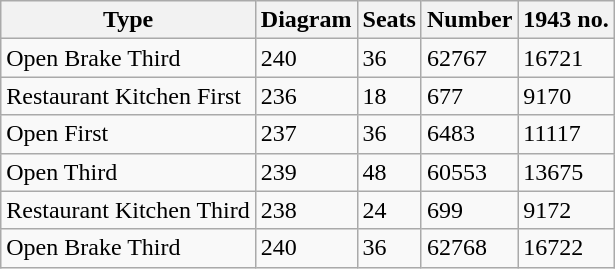<table class="wikitable sortable">
<tr>
<th>Type</th>
<th>Diagram</th>
<th>Seats</th>
<th>Number</th>
<th>1943 no.</th>
</tr>
<tr>
<td>Open Brake Third</td>
<td>240</td>
<td>36</td>
<td>62767</td>
<td>16721</td>
</tr>
<tr>
<td>Restaurant Kitchen First</td>
<td>236</td>
<td>18</td>
<td>677</td>
<td>9170</td>
</tr>
<tr>
<td>Open First</td>
<td>237</td>
<td>36</td>
<td>6483</td>
<td>11117</td>
</tr>
<tr>
<td>Open Third</td>
<td>239</td>
<td>48</td>
<td>60553</td>
<td>13675</td>
</tr>
<tr>
<td>Restaurant Kitchen Third</td>
<td>238</td>
<td>24</td>
<td>699</td>
<td>9172</td>
</tr>
<tr>
<td>Open Brake Third</td>
<td>240</td>
<td>36</td>
<td>62768</td>
<td>16722</td>
</tr>
</table>
